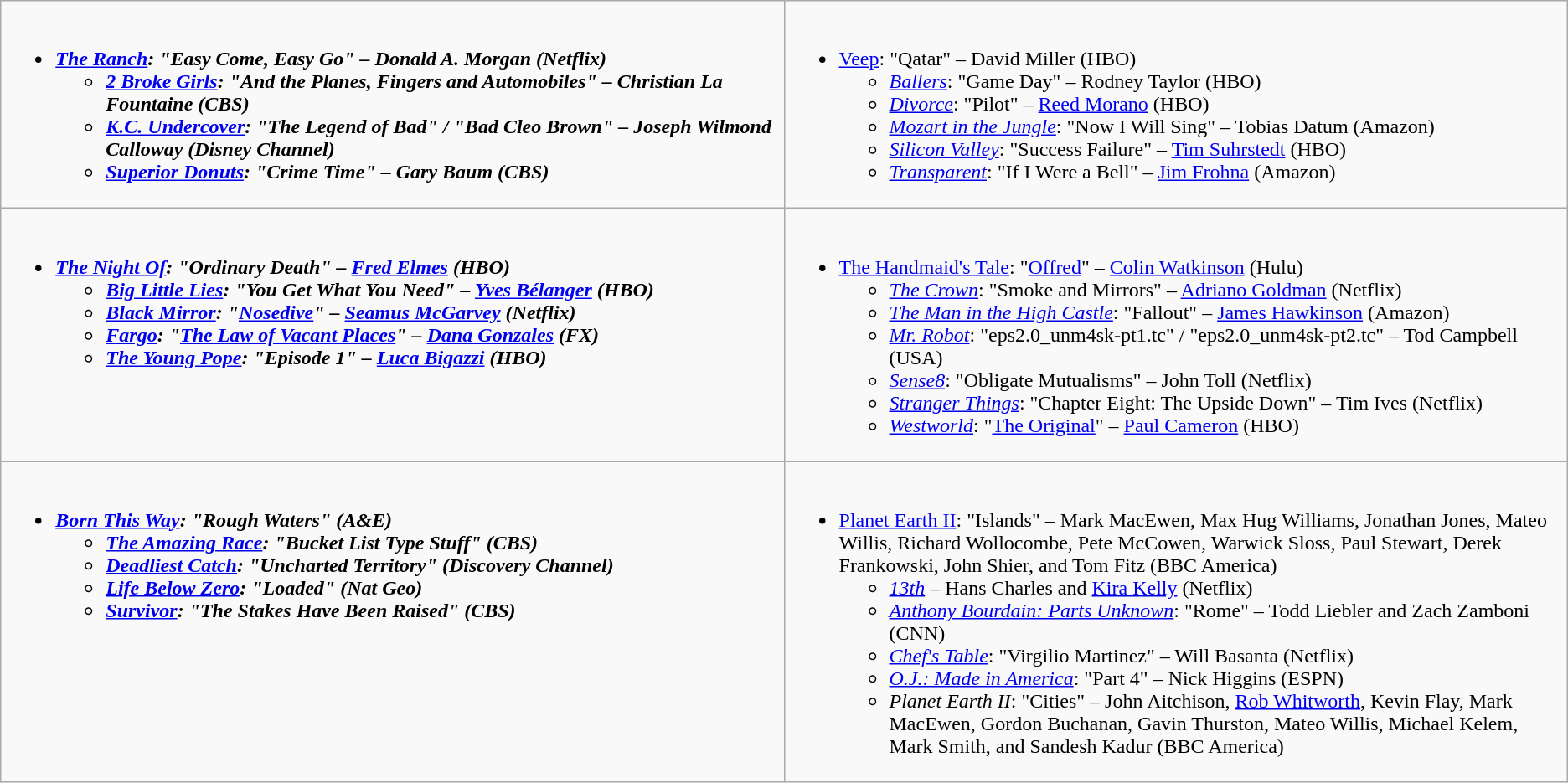<table class="wikitable">
<tr>
<td style="vertical-align:top;" width="50%"><br><ul><li><strong><em><a href='#'>The Ranch</a><em>: "Easy Come, Easy Go" – Donald A. Morgan  (Netflix)<strong><ul><li></em><a href='#'>2 Broke Girls</a><em>: "And the Planes, Fingers and Automobiles" – Christian La Fountaine (CBS)</li><li></em><a href='#'>K.C. Undercover</a><em>: "The Legend of Bad" / "Bad Cleo Brown" – Joseph Wilmond Calloway (Disney Channel)</li><li></em><a href='#'>Superior Donuts</a><em>: "Crime Time" – Gary Baum (CBS)</li></ul></li></ul></td>
<td style="vertical-align:top;" width="50%"><br><ul><li></em></strong><a href='#'>Veep</a></em>: "Qatar" – David Miller (HBO)</strong><ul><li><em><a href='#'>Ballers</a></em>: "Game Day" – Rodney Taylor (HBO)</li><li><em><a href='#'>Divorce</a></em>: "Pilot" – <a href='#'>Reed Morano</a> (HBO)</li><li><em><a href='#'>Mozart in the Jungle</a></em>: "Now I Will Sing" – Tobias Datum (Amazon)</li><li><em><a href='#'>Silicon Valley</a></em>: "Success Failure" – <a href='#'>Tim Suhrstedt</a> (HBO)</li><li><em><a href='#'>Transparent</a></em>: "If I Were a Bell" – <a href='#'>Jim Frohna</a> (Amazon)</li></ul></li></ul></td>
</tr>
<tr>
<td style="vertical-align:top;" width="50%"><br><ul><li><strong><em><a href='#'>The Night Of</a><em>: "Ordinary Death" – <a href='#'>Fred Elmes</a> (HBO)<strong><ul><li></em><a href='#'>Big Little Lies</a><em>: "You Get What You Need" – <a href='#'>Yves Bélanger</a> (HBO)</li><li></em><a href='#'>Black Mirror</a><em>: "<a href='#'>Nosedive</a>" – <a href='#'>Seamus McGarvey</a> (Netflix)</li><li></em><a href='#'>Fargo</a><em>: "<a href='#'>The Law of Vacant Places</a>" – <a href='#'>Dana Gonzales</a> (FX)</li><li></em><a href='#'>The Young Pope</a><em>: "Episode 1" – <a href='#'>Luca Bigazzi</a> (HBO)</li></ul></li></ul></td>
<td style="vertical-align:top;" width="50%"><br><ul><li></em></strong><a href='#'>The Handmaid's Tale</a></em>: "<a href='#'>Offred</a>" – <a href='#'>Colin Watkinson</a> (Hulu)</strong><ul><li><em><a href='#'>The Crown</a></em>: "Smoke and Mirrors" – <a href='#'>Adriano Goldman</a> (Netflix)</li><li><em><a href='#'>The Man in the High Castle</a></em>: "Fallout" – <a href='#'>James Hawkinson</a> (Amazon)</li><li><em><a href='#'>Mr. Robot</a></em>: "eps2.0_unm4sk-pt1.tc" / "eps2.0_unm4sk-pt2.tc" – Tod Campbell (USA)</li><li><em><a href='#'>Sense8</a></em>: "Obligate Mutualisms" – John Toll (Netflix)</li><li><em><a href='#'>Stranger Things</a></em>: "Chapter Eight: The Upside Down" – Tim Ives (Netflix)</li><li><em><a href='#'>Westworld</a></em>: "<a href='#'>The Original</a>" – <a href='#'>Paul Cameron</a> (HBO)</li></ul></li></ul></td>
</tr>
<tr>
<td style="vertical-align:top;" width="50%"><br><ul><li><strong><em><a href='#'>Born This Way</a><em>: "Rough Waters" (A&E)<strong><ul><li></em><a href='#'>The Amazing Race</a><em>: "Bucket List Type Stuff" (CBS)</li><li></em><a href='#'>Deadliest Catch</a><em>: "Uncharted Territory" (Discovery Channel)</li><li></em><a href='#'>Life Below Zero</a><em>: "Loaded" (Nat Geo)</li><li></em><a href='#'>Survivor</a><em>: "The Stakes Have Been Raised" (CBS)</li></ul></li></ul></td>
<td style="vertical-align:top;" width="50%"><br><ul><li></em></strong><a href='#'>Planet Earth II</a></em>: "Islands" – Mark MacEwen, Max Hug Williams, Jonathan Jones, Mateo Willis, Richard Wollocombe, Pete McCowen, Warwick Sloss, Paul Stewart, Derek Frankowski, John Shier, and Tom Fitz (BBC America)</strong><ul><li><em><a href='#'>13th</a></em> – Hans Charles and <a href='#'>Kira Kelly</a> (Netflix)</li><li><em><a href='#'>Anthony Bourdain: Parts Unknown</a></em>: "Rome" – Todd Liebler and Zach Zamboni (CNN)</li><li><em><a href='#'>Chef's Table</a></em>: "Virgilio Martinez" – Will Basanta (Netflix)</li><li><em><a href='#'>O.J.: Made in America</a></em>: "Part 4" – Nick Higgins (ESPN)</li><li><em>Planet Earth II</em>: "Cities" – John Aitchison, <a href='#'>Rob Whitworth</a>, Kevin Flay, Mark MacEwen, Gordon Buchanan, Gavin Thurston, Mateo Willis, Michael Kelem, Mark Smith, and Sandesh Kadur (BBC America)</li></ul></li></ul></td>
</tr>
</table>
